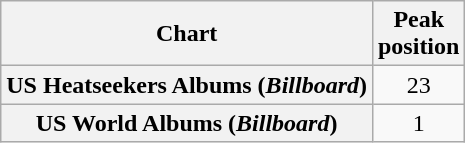<table class="wikitable plainrowheaders">
<tr>
<th scope="col">Chart</th>
<th scope="col">Peak<br>position</th>
</tr>
<tr>
<th scope="row">US Heatseekers Albums (<em>Billboard</em>)</th>
<td style="text-align:center;">23</td>
</tr>
<tr>
<th scope="row">US World Albums (<em>Billboard</em>)</th>
<td style="text-align:center;">1</td>
</tr>
</table>
